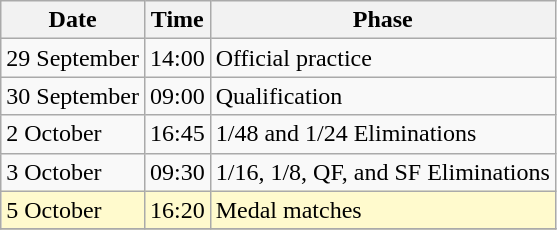<table class=wikitable>
<tr>
<th>Date</th>
<th>Time</th>
<th>Phase</th>
</tr>
<tr>
<td>29 September</td>
<td>14:00</td>
<td>Official practice</td>
</tr>
<tr>
<td>30 September</td>
<td>09:00</td>
<td>Qualification</td>
</tr>
<tr>
<td>2 October</td>
<td>16:45</td>
<td>1/48 and 1/24 Eliminations</td>
</tr>
<tr>
<td>3 October</td>
<td>09:30</td>
<td>1/16, 1/8, QF, and SF Eliminations</td>
</tr>
<tr style=background:lemonchiffon>
<td>5 October</td>
<td>16:20</td>
<td>Medal matches</td>
</tr>
<tr>
</tr>
</table>
